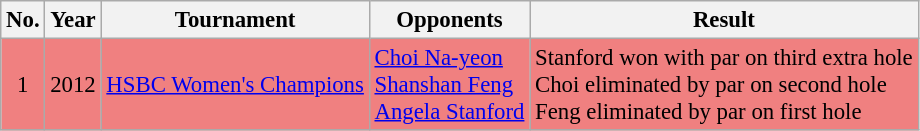<table class="wikitable" style="font-size:95%;">
<tr>
<th>No.</th>
<th>Year</th>
<th>Tournament</th>
<th>Opponents</th>
<th>Result</th>
</tr>
<tr style="background:#F08080;">
<td align=center>1</td>
<td>2012</td>
<td><a href='#'>HSBC Women's Champions</a></td>
<td> <a href='#'>Choi Na-yeon</a><br> <a href='#'>Shanshan Feng</a><br> <a href='#'>Angela Stanford</a></td>
<td>Stanford won with par on third extra hole<br>Choi eliminated by par on second hole<br>Feng eliminated by par on first hole</td>
</tr>
</table>
